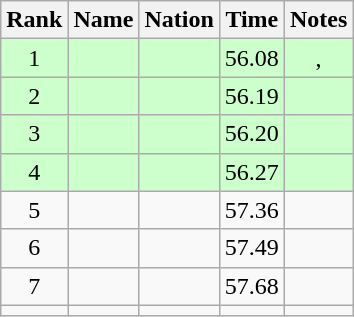<table class="wikitable sortable" style="text-align:center">
<tr>
<th scope="col">Rank</th>
<th scope="col">Name</th>
<th scope="col">Nation</th>
<th scope="col">Time</th>
<th scope="col">Notes</th>
</tr>
<tr bgcolor=ccffcc>
<td>1</td>
<td style="text-align:left"></td>
<td style="text-align:left"></td>
<td>56.08</td>
<td>, </td>
</tr>
<tr bgcolor=ccffcc>
<td>2</td>
<td style="text-align:left"></td>
<td style="text-align:left"></td>
<td>56.19</td>
<td></td>
</tr>
<tr bgcolor=ccffcc>
<td>3</td>
<td style="text-align:left"></td>
<td style="text-align:left"></td>
<td>56.20</td>
<td></td>
</tr>
<tr bgcolor=ccffcc>
<td>4</td>
<td style="text-align:left"></td>
<td style="text-align:left"></td>
<td>56.27</td>
<td></td>
</tr>
<tr>
<td>5</td>
<td style="text-align:left"></td>
<td style="text-align:left"></td>
<td>57.36</td>
<td></td>
</tr>
<tr>
<td>6</td>
<td style="text-align:left"></td>
<td style="text-align:left"></td>
<td>57.49</td>
<td></td>
</tr>
<tr>
<td>7</td>
<td style="text-align:left"></td>
<td style="text-align:left"></td>
<td>57.68</td>
<td></td>
</tr>
<tr>
<td></td>
<td style="text-align:left"></td>
<td style="text-align:left"></td>
<td></td>
<td></td>
</tr>
</table>
